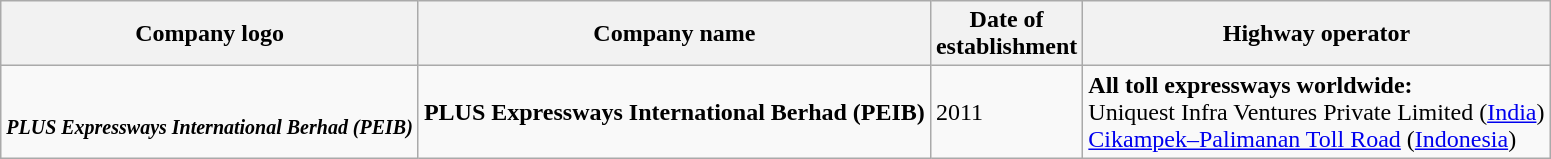<table class="wikitable">
<tr>
<th>Company logo</th>
<th>Company name</th>
<th>Date of<br>establishment</th>
<th>Highway operator</th>
</tr>
<tr>
<td><br><small><strong><em><span>PLUS Expressways International Berhad (PEIB)</span></em></strong></small></td>
<td><strong>PLUS Expressways International Berhad (PEIB)</strong></td>
<td>2011</td>
<td><strong>All toll expressways worldwide:</strong><br>Uniquest Infra Ventures Private Limited (<a href='#'>India</a>)<br><a href='#'>Cikampek–Palimanan Toll Road</a> (<a href='#'>Indonesia</a>)</td>
</tr>
</table>
